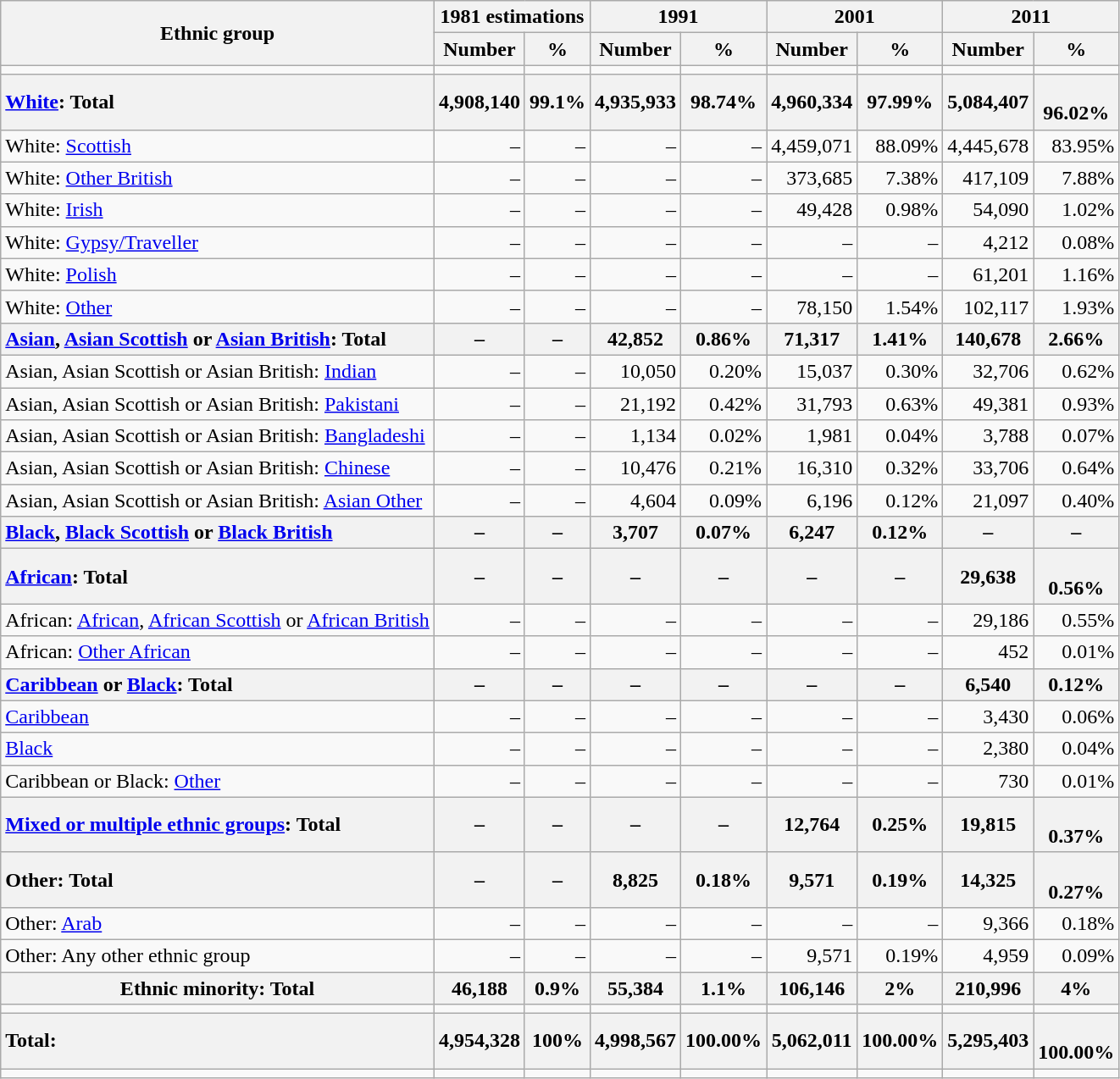<table class="wikitable sortable mw-collapsible" style="text-align:right">
<tr>
<th rowspan="2">Ethnic group</th>
<th colspan="2">1981 estimations</th>
<th colspan="2">1991</th>
<th colspan="2">2001</th>
<th colspan="2">2011</th>
</tr>
<tr>
<th>Number</th>
<th>%</th>
<th>Number</th>
<th>%</th>
<th>Number</th>
<th>%</th>
<th>Number</th>
<th>%</th>
</tr>
<tr>
<td></td>
<td></td>
<td></td>
<td></td>
<td></td>
<td></td>
<td></td>
<td></td>
<td></td>
</tr>
<tr>
<th style="text-align:left"><a href='#'>White</a>: Total</th>
<th>4,908,140</th>
<th>99.1%</th>
<th>4,935,933</th>
<th>98.74%</th>
<th>4,960,334</th>
<th>97.99%</th>
<th>5,084,407</th>
<th><br>96.02%</th>
</tr>
<tr>
<td style="text-align:left">White: <a href='#'>Scottish</a></td>
<td>–</td>
<td>–</td>
<td>–</td>
<td>–</td>
<td>4,459,071</td>
<td>88.09%</td>
<td>4,445,678</td>
<td>83.95%</td>
</tr>
<tr>
<td style="text-align:left">White: <a href='#'>Other British</a></td>
<td>–</td>
<td>–</td>
<td>–</td>
<td>–</td>
<td>373,685</td>
<td>7.38%</td>
<td>417,109</td>
<td>7.88%</td>
</tr>
<tr>
<td style="text-align:left">White: <a href='#'>Irish</a></td>
<td>–</td>
<td>–</td>
<td>–</td>
<td>–</td>
<td>49,428</td>
<td>0.98%</td>
<td>54,090</td>
<td>1.02%</td>
</tr>
<tr>
<td style="text-align:left">White: <a href='#'>Gypsy/Traveller</a></td>
<td>–</td>
<td>–</td>
<td>–</td>
<td>–</td>
<td>–</td>
<td>–</td>
<td>4,212</td>
<td>0.08%</td>
</tr>
<tr>
<td style="text-align:left">White: <a href='#'>Polish</a></td>
<td>–</td>
<td>–</td>
<td>–</td>
<td>–</td>
<td>–</td>
<td>–</td>
<td>61,201</td>
<td>1.16%</td>
</tr>
<tr>
<td style="text-align:left">White: <a href='#'>Other</a></td>
<td>–</td>
<td>–</td>
<td>–</td>
<td>–</td>
<td>78,150</td>
<td>1.54%</td>
<td>102,117</td>
<td>1.93%</td>
</tr>
<tr>
<th style="text-align:left"><a href='#'>Asian</a>, <a href='#'>Asian Scottish</a> or <a href='#'>Asian British</a>: Total</th>
<th>–</th>
<th>–</th>
<th>42,852</th>
<th>0.86%</th>
<th>71,317</th>
<th>1.41%</th>
<th>140,678</th>
<th>2.66%</th>
</tr>
<tr>
<td style="text-align:left">Asian, Asian Scottish or Asian British: <a href='#'>Indian</a></td>
<td>–</td>
<td>–</td>
<td>10,050</td>
<td>0.20%</td>
<td>15,037</td>
<td>0.30%</td>
<td>32,706</td>
<td>0.62%</td>
</tr>
<tr>
<td style="text-align:left">Asian, Asian Scottish or Asian British: <a href='#'>Pakistani</a></td>
<td>–</td>
<td>–</td>
<td>21,192</td>
<td>0.42%</td>
<td>31,793</td>
<td>0.63%</td>
<td>49,381</td>
<td>0.93%</td>
</tr>
<tr>
<td style="text-align:left">Asian, Asian Scottish or Asian British: <a href='#'>Bangladeshi</a></td>
<td>–</td>
<td>–</td>
<td>1,134</td>
<td>0.02%</td>
<td>1,981</td>
<td>0.04%</td>
<td>3,788</td>
<td>0.07%</td>
</tr>
<tr>
<td style="text-align:left">Asian, Asian Scottish or Asian British: <a href='#'>Chinese</a></td>
<td>–</td>
<td>–</td>
<td>10,476</td>
<td>0.21%</td>
<td>16,310</td>
<td>0.32%</td>
<td>33,706</td>
<td>0.64%</td>
</tr>
<tr>
<td style="text-align:left">Asian, Asian Scottish or Asian British: <a href='#'>Asian Other</a></td>
<td>–</td>
<td>–</td>
<td>4,604</td>
<td>0.09%</td>
<td>6,196</td>
<td>0.12%</td>
<td>21,097</td>
<td>0.40%</td>
</tr>
<tr>
<th style="text-align:left"><a href='#'>Black</a>, <a href='#'>Black Scottish</a> or <a href='#'>Black British</a></th>
<th>–</th>
<th>–</th>
<th>3,707</th>
<th>0.07%</th>
<th>6,247</th>
<th>0.12%</th>
<th>–</th>
<th>–</th>
</tr>
<tr>
<th style="text-align:left"><a href='#'>African</a>: Total</th>
<th>–</th>
<th>–</th>
<th>–</th>
<th>–</th>
<th>–</th>
<th>–</th>
<th>29,638</th>
<th><br>0.56%</th>
</tr>
<tr>
<td style="text-align:left">African: <a href='#'>African</a>, <a href='#'>African Scottish</a> or <a href='#'>African British</a></td>
<td>–</td>
<td>–</td>
<td>–</td>
<td>–</td>
<td>–</td>
<td>–</td>
<td>29,186</td>
<td>0.55%</td>
</tr>
<tr>
<td style="text-align:left">African: <a href='#'>Other African</a></td>
<td>–</td>
<td>–</td>
<td>–</td>
<td>–</td>
<td>–</td>
<td>–</td>
<td>452</td>
<td>0.01%</td>
</tr>
<tr>
<th style="text-align:left"><a href='#'>Caribbean</a> or <a href='#'>Black</a>: Total</th>
<th>–</th>
<th>–</th>
<th>–</th>
<th>–</th>
<th>–</th>
<th>–</th>
<th>6,540</th>
<th>0.12%</th>
</tr>
<tr>
<td style="text-align:left"><a href='#'>Caribbean</a></td>
<td>–</td>
<td>–</td>
<td>–</td>
<td>–</td>
<td>–</td>
<td>–</td>
<td>3,430</td>
<td>0.06%</td>
</tr>
<tr>
<td style="text-align:left"><a href='#'>Black</a></td>
<td>–</td>
<td>–</td>
<td>–</td>
<td>–</td>
<td>–</td>
<td>–</td>
<td>2,380</td>
<td>0.04%</td>
</tr>
<tr>
<td style="text-align:left">Caribbean or Black: <a href='#'>Other</a></td>
<td>–</td>
<td>–</td>
<td>–</td>
<td>–</td>
<td>–</td>
<td>–</td>
<td>730</td>
<td>0.01%</td>
</tr>
<tr>
<th style="text-align:left"><a href='#'>Mixed or multiple ethnic groups</a>: Total</th>
<th>–</th>
<th>–</th>
<th>–</th>
<th>–</th>
<th>12,764</th>
<th>0.25%</th>
<th>19,815</th>
<th><br>0.37%</th>
</tr>
<tr>
<th style="text-align:left">Other: Total</th>
<th>–</th>
<th>–</th>
<th>8,825</th>
<th>0.18%</th>
<th>9,571</th>
<th>0.19%</th>
<th>14,325</th>
<th><br>0.27%</th>
</tr>
<tr>
<td style="text-align:left">Other: <a href='#'>Arab</a></td>
<td>–</td>
<td>–</td>
<td>–</td>
<td>–</td>
<td>–</td>
<td>–</td>
<td>9,366</td>
<td>0.18%</td>
</tr>
<tr>
<td style="text-align:left">Other: Any other ethnic group</td>
<td>–</td>
<td>–</td>
<td>–</td>
<td>–</td>
<td>9,571</td>
<td>0.19%</td>
<td>4,959</td>
<td>0.09%</td>
</tr>
<tr>
<th>Ethnic minority: Total</th>
<th>46,188</th>
<th>0.9%</th>
<th>55,384</th>
<th>1.1%</th>
<th>106,146</th>
<th>2%</th>
<th>210,996</th>
<th>4%</th>
</tr>
<tr>
<td></td>
<td></td>
<td></td>
<td></td>
<td></td>
<td></td>
<td></td>
<td></td>
<td></td>
</tr>
<tr>
<th style="text-align:left">Total:</th>
<th>4,954,328</th>
<th>100%</th>
<th>4,998,567</th>
<th>100.00%</th>
<th>5,062,011</th>
<th>100.00%</th>
<th>5,295,403</th>
<th><br>100.00%</th>
</tr>
<tr>
<td></td>
<td></td>
<td></td>
<td></td>
<td></td>
<td></td>
<td></td>
<td></td>
<td></td>
</tr>
</table>
